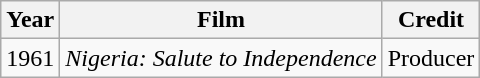<table class="wikitable">
<tr>
<th>Year</th>
<th>Film</th>
<th>Credit</th>
</tr>
<tr>
<td>1961</td>
<td><em>Nigeria: Salute to Independence</em></td>
<td>Producer</td>
</tr>
</table>
